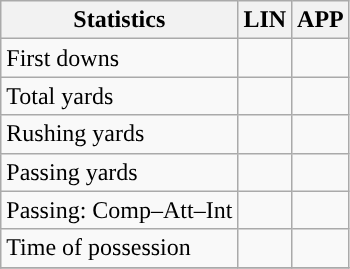<table class="wikitable" style="float: left;">
<tr>
<th>Statistics</th>
<th>LIN</th>
<th>APP</th>
</tr>
<tr>
<td>First downs</td>
<td></td>
<td></td>
</tr>
<tr>
<td>Total yards</td>
<td></td>
<td></td>
</tr>
<tr>
<td>Rushing yards</td>
<td></td>
<td></td>
</tr>
<tr>
<td>Passing yards</td>
<td></td>
<td></td>
</tr>
<tr>
<td>Passing: Comp–Att–Int</td>
<td></td>
<td></td>
</tr>
<tr>
<td>Time of possession</td>
<td></td>
<td></td>
</tr>
<tr>
</tr>
</table>
